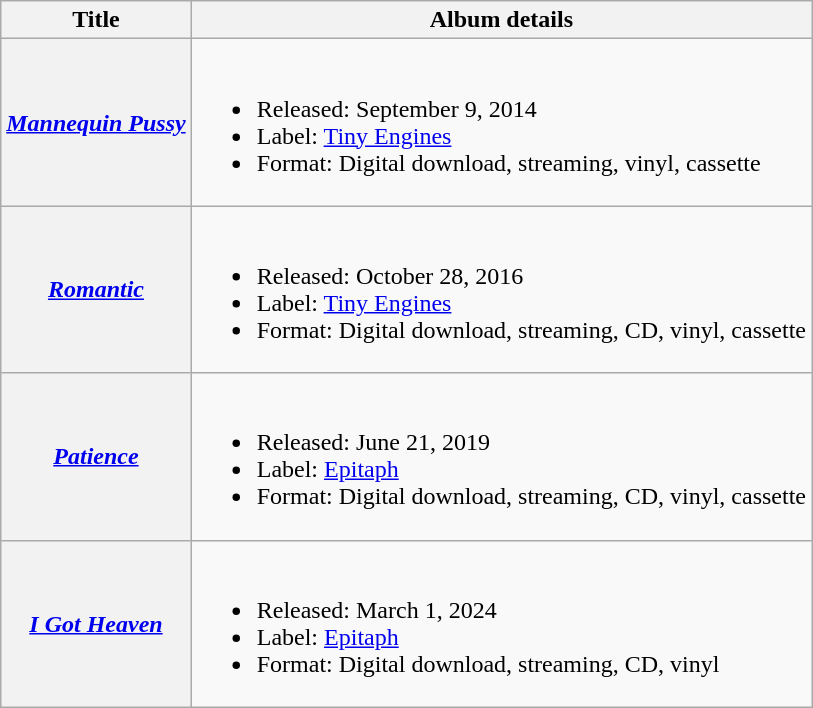<table class="wikitable plainrowheaders">
<tr>
<th scope="col">Title</th>
<th scope="col">Album details</th>
</tr>
<tr>
<th scope="row"><em><a href='#'>Mannequin Pussy</a></em></th>
<td><br><ul><li>Released: September 9, 2014</li><li>Label: <a href='#'>Tiny Engines</a></li><li>Format: Digital download, streaming, vinyl, cassette</li></ul></td>
</tr>
<tr>
<th scope="row"><em><a href='#'>Romantic</a></em></th>
<td><br><ul><li>Released: October 28, 2016</li><li>Label: <a href='#'>Tiny Engines</a></li><li>Format: Digital download, streaming, CD, vinyl, cassette</li></ul></td>
</tr>
<tr>
<th scope="row"><em><a href='#'>Patience</a></em></th>
<td><br><ul><li>Released: June 21, 2019</li><li>Label: <a href='#'>Epitaph</a></li><li>Format: Digital download, streaming, CD, vinyl, cassette</li></ul></td>
</tr>
<tr>
<th scope="row"><em><a href='#'>I Got Heaven</a></em></th>
<td><br><ul><li>Released: March 1, 2024</li><li>Label: <a href='#'>Epitaph</a></li><li>Format: Digital download, streaming, CD, vinyl</li></ul></td>
</tr>
</table>
